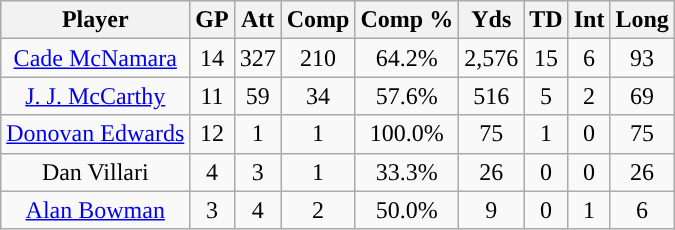<table class="wikitable sortable sortable" style="text-align: center">
<tr align=center>
<th>Player</th>
<th>GP</th>
<th>Att</th>
<th>Comp</th>
<th>Comp %</th>
<th>Yds</th>
<th>TD</th>
<th>Int</th>
<th>Long</th>
</tr>
<tr>
<td><a href='#'>Cade McNamara</a></td>
<td>14</td>
<td>327</td>
<td>210</td>
<td>64.2%</td>
<td>2,576</td>
<td>15</td>
<td>6</td>
<td>93</td>
</tr>
<tr>
<td><a href='#'>J. J. McCarthy</a></td>
<td>11</td>
<td>59</td>
<td>34</td>
<td>57.6%</td>
<td>516</td>
<td>5</td>
<td>2</td>
<td>69</td>
</tr>
<tr>
<td><a href='#'>Donovan Edwards</a></td>
<td>12</td>
<td>1</td>
<td>1</td>
<td>100.0%</td>
<td>75</td>
<td>1</td>
<td>0</td>
<td>75</td>
</tr>
<tr>
<td>Dan Villari</td>
<td>4</td>
<td>3</td>
<td>1</td>
<td>33.3%</td>
<td>26</td>
<td>0</td>
<td>0</td>
<td>26</td>
</tr>
<tr>
<td><a href='#'>Alan Bowman</a></td>
<td>3</td>
<td>4</td>
<td>2</td>
<td>50.0%</td>
<td>9</td>
<td>0</td>
<td>1</td>
<td>6</td>
</tr>
</table>
